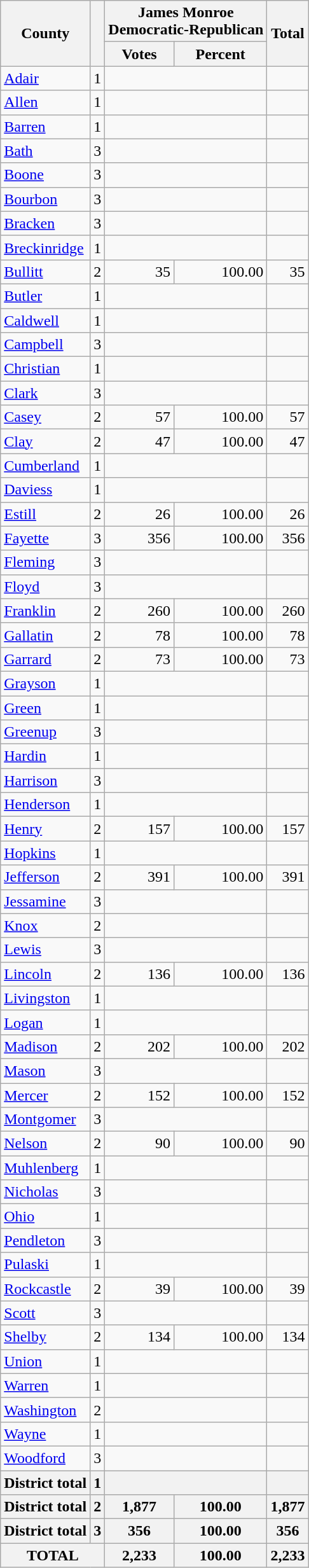<table class="wikitable sortable">
<tr>
<th rowspan=2>County</th>
<th rowspan=2></th>
<th colspan=2>James Monroe<br>Democratic-Republican</th>
<th rowspan=2>Total</th>
</tr>
<tr>
<th>Votes</th>
<th>Percent</th>
</tr>
<tr>
<td><a href='#'>Adair</a></td>
<td>1</td>
<td align=right colspan=2></td>
<td align=right></td>
</tr>
<tr>
<td><a href='#'>Allen</a></td>
<td>1</td>
<td align=right colspan=2></td>
<td align=right></td>
</tr>
<tr>
<td><a href='#'>Barren</a></td>
<td>1</td>
<td align=right colspan=2></td>
<td align=right></td>
</tr>
<tr>
<td><a href='#'>Bath</a></td>
<td>3</td>
<td align=right colspan=2></td>
<td align=right></td>
</tr>
<tr>
<td><a href='#'>Boone</a></td>
<td>3</td>
<td align=right colspan=2></td>
<td align=right></td>
</tr>
<tr>
<td><a href='#'>Bourbon</a></td>
<td>3</td>
<td align=right colspan=2></td>
<td align=right></td>
</tr>
<tr>
<td><a href='#'>Bracken</a></td>
<td>3</td>
<td align=right colspan=2></td>
<td align=right></td>
</tr>
<tr>
<td><a href='#'>Breckinridge</a></td>
<td>1</td>
<td align=right colspan=2></td>
<td align=right></td>
</tr>
<tr>
<td><a href='#'>Bullitt</a></td>
<td>2</td>
<td align=right>35</td>
<td align=right>100.00</td>
<td align=right>35</td>
</tr>
<tr>
<td><a href='#'>Butler</a></td>
<td>1</td>
<td align=right colspan=2></td>
<td align=right></td>
</tr>
<tr>
<td><a href='#'>Caldwell</a></td>
<td>1</td>
<td align=right colspan=2></td>
<td align=right></td>
</tr>
<tr>
<td><a href='#'>Campbell</a></td>
<td>3</td>
<td align=right colspan=2></td>
<td align=right></td>
</tr>
<tr>
<td><a href='#'>Christian</a></td>
<td>1</td>
<td align=right colspan=2></td>
<td align=right></td>
</tr>
<tr>
<td><a href='#'>Clark</a></td>
<td>3</td>
<td align=right colspan=2></td>
<td align=right></td>
</tr>
<tr>
<td><a href='#'>Casey</a></td>
<td>2</td>
<td align=right>57</td>
<td align=right>100.00</td>
<td align=right>57</td>
</tr>
<tr>
<td><a href='#'>Clay</a></td>
<td>2</td>
<td align=right>47</td>
<td align=right>100.00</td>
<td align=right>47</td>
</tr>
<tr>
<td><a href='#'>Cumberland</a></td>
<td>1</td>
<td align=right colspan=2></td>
<td align=right></td>
</tr>
<tr>
<td><a href='#'>Daviess</a></td>
<td>1</td>
<td align=right colspan=2></td>
<td align=right></td>
</tr>
<tr>
<td><a href='#'>Estill</a></td>
<td>2</td>
<td align=right>26</td>
<td align=right>100.00</td>
<td align=right>26</td>
</tr>
<tr>
<td><a href='#'>Fayette</a></td>
<td>3</td>
<td align=right>356</td>
<td align=right>100.00</td>
<td align=right>356</td>
</tr>
<tr>
<td><a href='#'>Fleming</a></td>
<td>3</td>
<td align=right colspan=2></td>
<td align=right></td>
</tr>
<tr>
<td><a href='#'>Floyd</a></td>
<td>3</td>
<td align=right colspan=2></td>
<td align=right></td>
</tr>
<tr>
<td><a href='#'>Franklin</a></td>
<td>2</td>
<td align=right>260</td>
<td align=right>100.00</td>
<td align=right>260</td>
</tr>
<tr>
<td><a href='#'>Gallatin</a></td>
<td>2</td>
<td align=right>78</td>
<td align=right>100.00</td>
<td align=right>78</td>
</tr>
<tr>
<td><a href='#'>Garrard</a></td>
<td>2</td>
<td align=right>73</td>
<td align=right>100.00</td>
<td align=right>73</td>
</tr>
<tr>
<td><a href='#'>Grayson</a></td>
<td>1</td>
<td align=right colspan=2></td>
<td align=right></td>
</tr>
<tr>
<td><a href='#'>Green</a></td>
<td>1</td>
<td align=right colspan=2></td>
<td align=right></td>
</tr>
<tr>
<td><a href='#'>Greenup</a></td>
<td>3</td>
<td align=right colspan=2></td>
<td align=right></td>
</tr>
<tr>
<td><a href='#'>Hardin</a></td>
<td>1</td>
<td align=right colspan=2></td>
<td align=right></td>
</tr>
<tr>
<td><a href='#'>Harrison</a></td>
<td>3</td>
<td align=right colspan=2></td>
<td align=right></td>
</tr>
<tr>
<td><a href='#'>Henderson</a></td>
<td>1</td>
<td align=right colspan=2></td>
<td align=right></td>
</tr>
<tr>
<td><a href='#'>Henry</a></td>
<td>2</td>
<td align=right>157</td>
<td align=right>100.00</td>
<td align=right>157</td>
</tr>
<tr>
<td><a href='#'>Hopkins</a></td>
<td>1</td>
<td align=right colspan=2></td>
<td align=right></td>
</tr>
<tr>
<td><a href='#'>Jefferson</a></td>
<td>2</td>
<td align=right>391</td>
<td align=right>100.00</td>
<td align=right>391</td>
</tr>
<tr>
<td><a href='#'>Jessamine</a></td>
<td>3</td>
<td align=right colspan=2></td>
<td align=right></td>
</tr>
<tr>
<td><a href='#'>Knox</a></td>
<td>2</td>
<td align=right colspan=2></td>
<td align=right></td>
</tr>
<tr>
<td><a href='#'>Lewis</a></td>
<td>3</td>
<td align=right colspan=2></td>
<td align=right></td>
</tr>
<tr>
<td><a href='#'>Lincoln</a></td>
<td>2</td>
<td align=right>136</td>
<td align=right>100.00</td>
<td align=right>136</td>
</tr>
<tr>
<td><a href='#'>Livingston</a></td>
<td>1</td>
<td align=right colspan=2></td>
<td align=right></td>
</tr>
<tr>
<td><a href='#'>Logan</a></td>
<td>1</td>
<td align=right colspan=2></td>
<td align=right></td>
</tr>
<tr>
<td><a href='#'>Madison</a></td>
<td>2</td>
<td align=right>202</td>
<td align=right>100.00</td>
<td align=right>202</td>
</tr>
<tr>
<td><a href='#'>Mason</a></td>
<td>3</td>
<td align=right colspan=2></td>
<td align=right></td>
</tr>
<tr>
<td><a href='#'>Mercer</a></td>
<td>2</td>
<td align=right>152</td>
<td align=right>100.00</td>
<td align=right>152</td>
</tr>
<tr>
<td><a href='#'>Montgomer</a></td>
<td>3</td>
<td align=right colspan=2></td>
<td align=right></td>
</tr>
<tr>
<td><a href='#'>Nelson</a></td>
<td>2</td>
<td align=right>90</td>
<td align=right>100.00</td>
<td align=right>90</td>
</tr>
<tr>
<td><a href='#'>Muhlenberg</a></td>
<td>1</td>
<td align=right colspan=2></td>
<td align=right></td>
</tr>
<tr>
<td><a href='#'>Nicholas</a></td>
<td>3</td>
<td align=right colspan=2></td>
<td align=right></td>
</tr>
<tr>
<td><a href='#'>Ohio</a></td>
<td>1</td>
<td align=right colspan=2></td>
<td align=right></td>
</tr>
<tr>
<td><a href='#'>Pendleton</a></td>
<td>3</td>
<td align=right colspan=2></td>
<td align=right></td>
</tr>
<tr>
<td><a href='#'>Pulaski</a></td>
<td>1</td>
<td align=right colspan=2></td>
<td align=right></td>
</tr>
<tr>
<td><a href='#'>Rockcastle</a></td>
<td>2</td>
<td align=right>39</td>
<td align=right>100.00</td>
<td align=right>39</td>
</tr>
<tr>
<td><a href='#'>Scott</a></td>
<td>3</td>
<td align=right colspan=2></td>
<td align=right></td>
</tr>
<tr>
<td><a href='#'>Shelby</a></td>
<td>2</td>
<td align=right>134</td>
<td align=right>100.00</td>
<td align=right>134</td>
</tr>
<tr>
<td><a href='#'>Union</a></td>
<td>1</td>
<td align=right colspan=2></td>
<td align=right></td>
</tr>
<tr>
<td><a href='#'>Warren</a></td>
<td>1</td>
<td align=right colspan=2></td>
<td align=right></td>
</tr>
<tr>
<td><a href='#'>Washington</a></td>
<td>2</td>
<td align=right colspan=2></td>
<td align=right></td>
</tr>
<tr>
<td><a href='#'>Wayne</a></td>
<td>1</td>
<td align=right colspan=2></td>
<td align=right></td>
</tr>
<tr>
<td><a href='#'>Woodford</a></td>
<td>3</td>
<td align=right colspan=2></td>
<td align=right></td>
</tr>
<tr>
<th>District total</th>
<th>1</th>
<th align=right colspan=2></th>
<th align=right></th>
</tr>
<tr>
<th>District total</th>
<th>2</th>
<th>1,877</th>
<th>100.00</th>
<th>1,877</th>
</tr>
<tr>
<th>District total</th>
<th>3</th>
<th>356</th>
<th>100.00</th>
<th>356</th>
</tr>
<tr>
<th colspan=2>TOTAL</th>
<th>2,233</th>
<th>100.00</th>
<th>2,233</th>
</tr>
</table>
